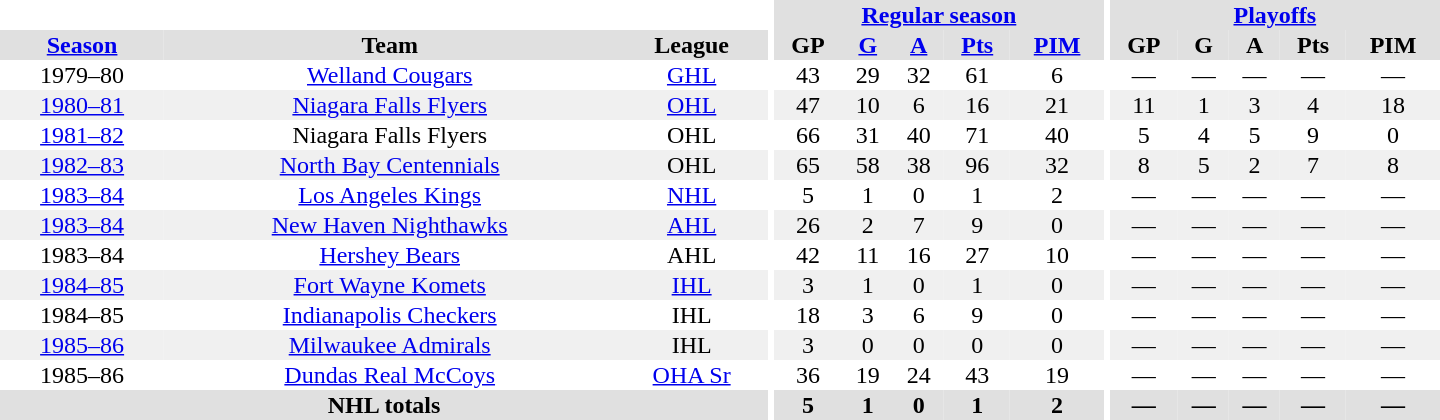<table border="0" cellpadding="1" cellspacing="0" style="text-align:center; width:60em">
<tr bgcolor="#e0e0e0">
<th colspan="3" bgcolor="#ffffff"></th>
<th rowspan="100" bgcolor="#ffffff"></th>
<th colspan="5"><a href='#'>Regular season</a></th>
<th rowspan="100" bgcolor="#ffffff"></th>
<th colspan="5"><a href='#'>Playoffs</a></th>
</tr>
<tr bgcolor="#e0e0e0">
<th><a href='#'>Season</a></th>
<th>Team</th>
<th>League</th>
<th>GP</th>
<th><a href='#'>G</a></th>
<th><a href='#'>A</a></th>
<th><a href='#'>Pts</a></th>
<th><a href='#'>PIM</a></th>
<th>GP</th>
<th>G</th>
<th>A</th>
<th>Pts</th>
<th>PIM</th>
</tr>
<tr>
<td>1979–80</td>
<td><a href='#'>Welland Cougars</a></td>
<td><a href='#'>GHL</a></td>
<td>43</td>
<td>29</td>
<td>32</td>
<td>61</td>
<td>6</td>
<td>—</td>
<td>—</td>
<td>—</td>
<td>—</td>
<td>—</td>
</tr>
<tr bgcolor="#f0f0f0">
<td><a href='#'>1980–81</a></td>
<td><a href='#'>Niagara Falls Flyers</a></td>
<td><a href='#'>OHL</a></td>
<td>47</td>
<td>10</td>
<td>6</td>
<td>16</td>
<td>21</td>
<td>11</td>
<td>1</td>
<td>3</td>
<td>4</td>
<td>18</td>
</tr>
<tr>
<td><a href='#'>1981–82</a></td>
<td>Niagara Falls Flyers</td>
<td>OHL</td>
<td>66</td>
<td>31</td>
<td>40</td>
<td>71</td>
<td>40</td>
<td>5</td>
<td>4</td>
<td>5</td>
<td>9</td>
<td>0</td>
</tr>
<tr bgcolor="#f0f0f0">
<td><a href='#'>1982–83</a></td>
<td><a href='#'>North Bay Centennials</a></td>
<td>OHL</td>
<td>65</td>
<td>58</td>
<td>38</td>
<td>96</td>
<td>32</td>
<td>8</td>
<td>5</td>
<td>2</td>
<td>7</td>
<td>8</td>
</tr>
<tr>
<td><a href='#'>1983–84</a></td>
<td><a href='#'>Los Angeles Kings</a></td>
<td><a href='#'>NHL</a></td>
<td>5</td>
<td>1</td>
<td>0</td>
<td>1</td>
<td>2</td>
<td>—</td>
<td>—</td>
<td>—</td>
<td>—</td>
<td>—</td>
</tr>
<tr bgcolor="#f0f0f0">
<td><a href='#'>1983–84</a></td>
<td><a href='#'>New Haven Nighthawks</a></td>
<td><a href='#'>AHL</a></td>
<td>26</td>
<td>2</td>
<td>7</td>
<td>9</td>
<td>0</td>
<td>—</td>
<td>—</td>
<td>—</td>
<td>—</td>
<td>—</td>
</tr>
<tr>
<td>1983–84</td>
<td><a href='#'>Hershey Bears</a></td>
<td>AHL</td>
<td>42</td>
<td>11</td>
<td>16</td>
<td>27</td>
<td>10</td>
<td>—</td>
<td>—</td>
<td>—</td>
<td>—</td>
<td>—</td>
</tr>
<tr bgcolor="#f0f0f0">
<td><a href='#'>1984–85</a></td>
<td><a href='#'>Fort Wayne Komets</a></td>
<td><a href='#'>IHL</a></td>
<td>3</td>
<td>1</td>
<td>0</td>
<td>1</td>
<td>0</td>
<td>—</td>
<td>—</td>
<td>—</td>
<td>—</td>
<td>—</td>
</tr>
<tr>
<td>1984–85</td>
<td><a href='#'>Indianapolis Checkers</a></td>
<td>IHL</td>
<td>18</td>
<td>3</td>
<td>6</td>
<td>9</td>
<td>0</td>
<td>—</td>
<td>—</td>
<td>—</td>
<td>—</td>
<td>—</td>
</tr>
<tr bgcolor="#f0f0f0">
<td><a href='#'>1985–86</a></td>
<td><a href='#'>Milwaukee Admirals</a></td>
<td>IHL</td>
<td>3</td>
<td>0</td>
<td>0</td>
<td>0</td>
<td>0</td>
<td>—</td>
<td>—</td>
<td>—</td>
<td>—</td>
<td>—</td>
</tr>
<tr>
<td>1985–86</td>
<td><a href='#'>Dundas Real McCoys</a></td>
<td><a href='#'>OHA Sr</a></td>
<td>36</td>
<td>19</td>
<td>24</td>
<td>43</td>
<td>19</td>
<td>—</td>
<td>—</td>
<td>—</td>
<td>—</td>
<td>—</td>
</tr>
<tr bgcolor="#e0e0e0">
<th colspan="3">NHL totals</th>
<th>5</th>
<th>1</th>
<th>0</th>
<th>1</th>
<th>2</th>
<th>—</th>
<th>—</th>
<th>—</th>
<th>—</th>
<th>—</th>
</tr>
</table>
